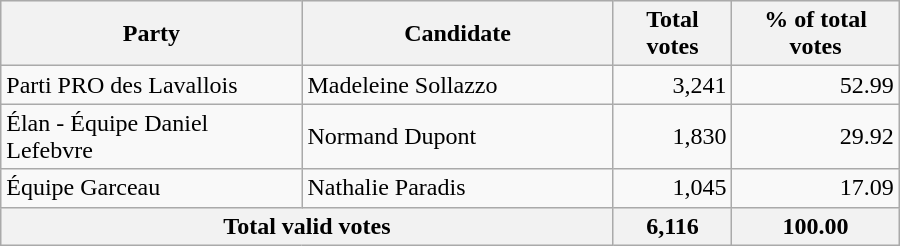<table style="width:600px;" class="wikitable">
<tr style="background-color:#E9E9E9">
<th colspan="2" style="width: 200px">Party</th>
<th colspan="1" style="width: 200px">Candidate</th>
<th align="right">Total votes</th>
<th align="right">% of total votes</th>
</tr>
<tr>
<td colspan="2" align="left">Parti PRO des Lavallois</td>
<td align="left">Madeleine Sollazzo</td>
<td align="right">3,241</td>
<td align="right">52.99</td>
</tr>
<tr>
<td colspan="2" align="left">Élan - Équipe Daniel Lefebvre</td>
<td align="left">Normand Dupont</td>
<td align="right">1,830</td>
<td align="right">29.92</td>
</tr>
<tr>
<td colspan="2" align="left">Équipe Garceau</td>
<td align="left">Nathalie Paradis</td>
<td align="right">1,045</td>
<td align="right">17.09</td>
</tr>
<tr bgcolor="#EEEEEE">
<th colspan="3"  align="left">Total valid votes</th>
<th align="right">6,116</th>
<th align="right">100.00</th>
</tr>
</table>
